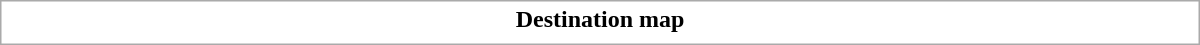<table class="collapsible uncollapsed" style="border:1px #aaa solid; width:50em; margin:0.2em auto">
<tr>
<th>Destination map</th>
</tr>
<tr>
<td></td>
</tr>
</table>
